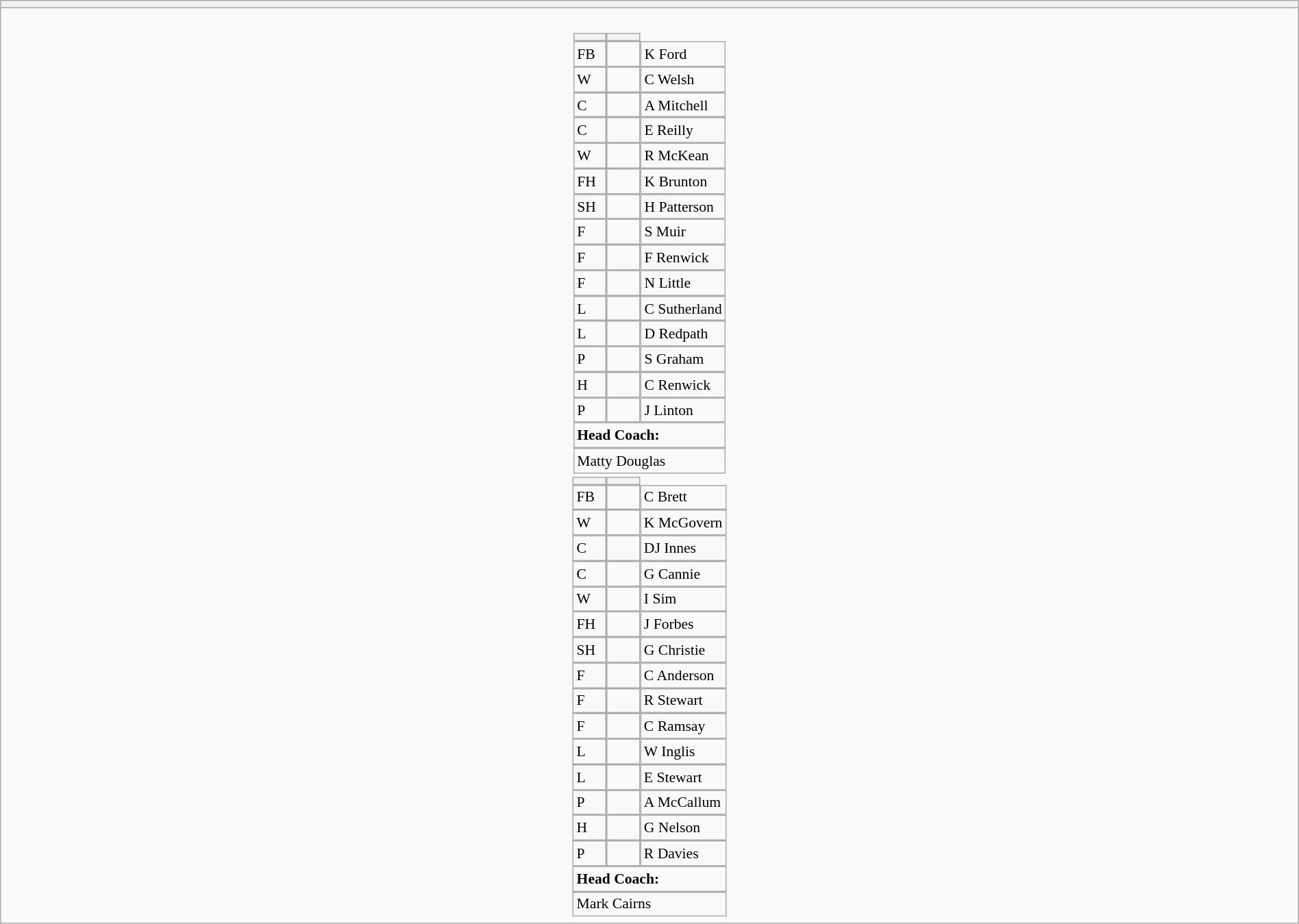<table style="width:100%" class="wikitable collapsible collapsed">
<tr>
<th></th>
</tr>
<tr>
<td><br>






<table style="font-size:90%; margin:0.2em auto;" cellspacing="0" cellpadding="0">
<tr>
<th width="25"></th>
<th width="25"></th>
</tr>
<tr>
<td>FB</td>
<td><strong> </strong></td>
<td>K Ford</td>
</tr>
<tr>
<td>W</td>
<td><strong> </strong></td>
<td>C Welsh</td>
</tr>
<tr>
<td>C</td>
<td><strong> </strong></td>
<td>A Mitchell</td>
</tr>
<tr>
<td>C</td>
<td><strong> </strong></td>
<td>E Reilly</td>
</tr>
<tr>
<td>W</td>
<td><strong> </strong></td>
<td>R McKean</td>
</tr>
<tr>
<td>FH</td>
<td><strong> </strong></td>
<td>K Brunton</td>
</tr>
<tr>
<td>SH</td>
<td><strong> </strong></td>
<td>H Patterson</td>
</tr>
<tr>
<td>F</td>
<td><strong> </strong></td>
<td>S Muir</td>
</tr>
<tr>
<td>F</td>
<td><strong> </strong></td>
<td>F Renwick</td>
</tr>
<tr>
<td>F</td>
<td><strong> </strong></td>
<td>N Little</td>
</tr>
<tr>
<td>L</td>
<td><strong> </strong></td>
<td>C Sutherland</td>
</tr>
<tr>
<td>L</td>
<td><strong> </strong></td>
<td>D Redpath</td>
</tr>
<tr>
<td>P</td>
<td><strong> </strong></td>
<td>S Graham</td>
</tr>
<tr>
<td>H</td>
<td><strong> </strong></td>
<td>C Renwick</td>
</tr>
<tr>
<td>P</td>
<td><strong> </strong></td>
<td>J Linton</td>
</tr>
<tr>
<td colspan=3><strong>Head Coach:</strong></td>
</tr>
<tr>
<td colspan=4>Matty Douglas</td>
</tr>
</table>
<table cellspacing="0" cellpadding="0" style="font-size:90%; margin:0.2em auto;">
<tr>
<th width="25"></th>
<th width="25"></th>
</tr>
<tr>
<td>FB</td>
<td><strong> </strong></td>
<td>C Brett</td>
</tr>
<tr>
<td>W</td>
<td><strong> </strong></td>
<td>K McGovern</td>
</tr>
<tr>
<td>C</td>
<td><strong> </strong></td>
<td>DJ Innes</td>
</tr>
<tr>
<td>C</td>
<td><strong> </strong></td>
<td>G Cannie</td>
</tr>
<tr>
<td>W</td>
<td><strong> </strong></td>
<td>I Sim</td>
</tr>
<tr>
<td>FH</td>
<td><strong> </strong></td>
<td>J Forbes</td>
</tr>
<tr>
<td>SH</td>
<td><strong> </strong></td>
<td>G Christie</td>
</tr>
<tr>
<td>F</td>
<td><strong> </strong></td>
<td>C Anderson</td>
</tr>
<tr>
<td>F</td>
<td><strong> </strong></td>
<td>R Stewart</td>
</tr>
<tr>
<td>F</td>
<td><strong> </strong></td>
<td>C Ramsay</td>
</tr>
<tr>
<td>L</td>
<td><strong> </strong></td>
<td>W Inglis</td>
</tr>
<tr>
<td>L</td>
<td><strong> </strong></td>
<td>E Stewart</td>
</tr>
<tr>
<td>P</td>
<td><strong> </strong></td>
<td>A McCallum</td>
</tr>
<tr>
<td>H</td>
<td><strong> </strong></td>
<td>G Nelson</td>
</tr>
<tr>
<td>P</td>
<td><strong> </strong></td>
<td>R Davies</td>
</tr>
<tr>
<td colspan=3><strong>Head Coach:</strong></td>
</tr>
<tr>
<td colspan=4>Mark Cairns</td>
</tr>
</table>
</td>
</tr>
</table>
